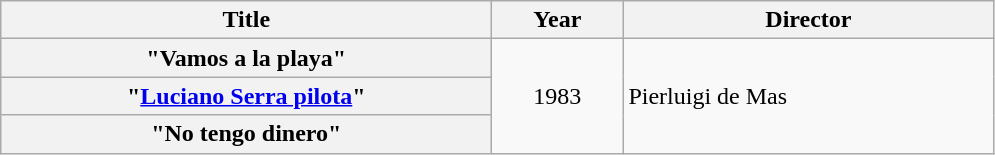<table class="wikitable plainrowheaders">
<tr>
<th scope="col" style="width:20em;">Title</th>
<th scope="col" style="width:5em;">Year</th>
<th scope="col" style="width:15em;">Director</th>
</tr>
<tr>
<th scope="row">"Vamos a la playa"</th>
<td rowspan="3" style="text-align:center;">1983</td>
<td rowspan="3">Pierluigi de Mas</td>
</tr>
<tr>
<th scope="row">"<a href='#'>Luciano Serra pilota</a>"</th>
</tr>
<tr>
<th scope="row">"No tengo dinero"</th>
</tr>
</table>
